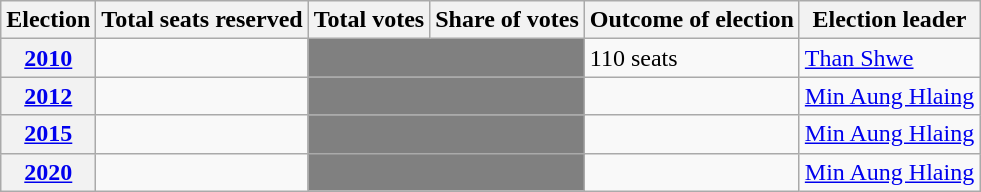<table class="wikitable">
<tr>
<th>Election</th>
<th>Total seats reserved</th>
<th>Total votes</th>
<th>Share of votes</th>
<th>Outcome of election</th>
<th>Election leader</th>
</tr>
<tr>
<th><a href='#'>2010</a></th>
<td></td>
<td colspan="2" style="background:gray;"></td>
<td> 110 seats</td>
<td><a href='#'>Than Shwe</a></td>
</tr>
<tr>
<th><a href='#'> 2012</a></th>
<td></td>
<td colspan="2" style="background:gray;"></td>
<td></td>
<td><a href='#'>Min Aung Hlaing</a></td>
</tr>
<tr>
<th><a href='#'>2015</a></th>
<td></td>
<td colspan="2" style="background:gray;"></td>
<td></td>
<td><a href='#'>Min Aung Hlaing</a></td>
</tr>
<tr>
<th><a href='#'>2020</a></th>
<td></td>
<td colspan="2" style="background:gray;"></td>
<td></td>
<td><a href='#'>Min Aung Hlaing</a></td>
</tr>
</table>
